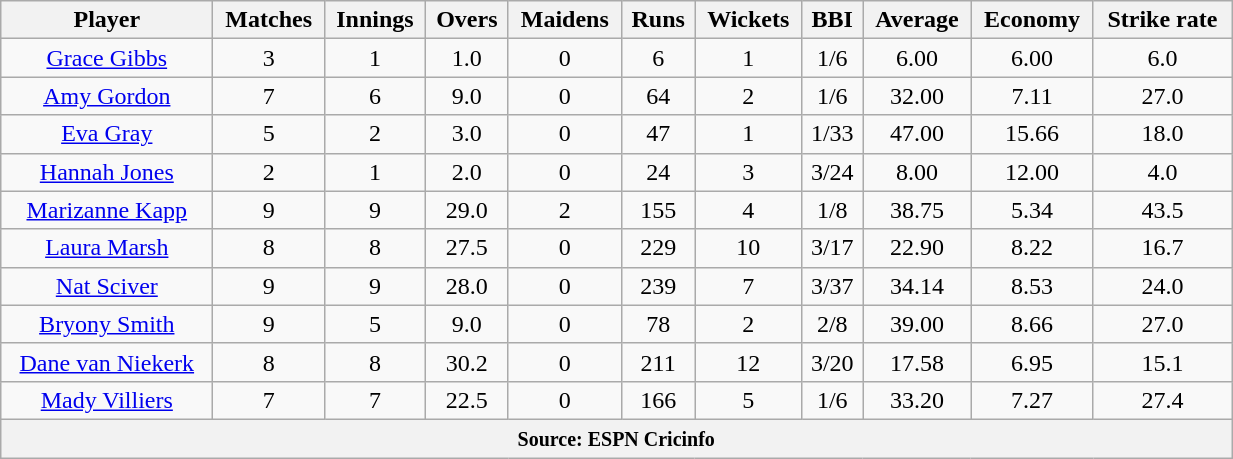<table class="wikitable" style="text-align:center; width:65%;">
<tr>
<th>Player</th>
<th>Matches</th>
<th>Innings</th>
<th>Overs</th>
<th>Maidens</th>
<th>Runs</th>
<th>Wickets</th>
<th>BBI</th>
<th>Average</th>
<th>Economy</th>
<th>Strike rate</th>
</tr>
<tr>
<td><a href='#'>Grace Gibbs</a></td>
<td>3</td>
<td>1</td>
<td>1.0</td>
<td>0</td>
<td>6</td>
<td>1</td>
<td>1/6</td>
<td>6.00</td>
<td>6.00</td>
<td>6.0</td>
</tr>
<tr>
<td><a href='#'>Amy Gordon</a></td>
<td>7</td>
<td>6</td>
<td>9.0</td>
<td>0</td>
<td>64</td>
<td>2</td>
<td>1/6</td>
<td>32.00</td>
<td>7.11</td>
<td>27.0</td>
</tr>
<tr>
<td><a href='#'>Eva Gray</a></td>
<td>5</td>
<td>2</td>
<td>3.0</td>
<td>0</td>
<td>47</td>
<td>1</td>
<td>1/33</td>
<td>47.00</td>
<td>15.66</td>
<td>18.0</td>
</tr>
<tr>
<td><a href='#'>Hannah Jones</a></td>
<td>2</td>
<td>1</td>
<td>2.0</td>
<td>0</td>
<td>24</td>
<td>3</td>
<td>3/24</td>
<td>8.00</td>
<td>12.00</td>
<td>4.0</td>
</tr>
<tr>
<td><a href='#'>Marizanne Kapp</a></td>
<td>9</td>
<td>9</td>
<td>29.0</td>
<td>2</td>
<td>155</td>
<td>4</td>
<td>1/8</td>
<td>38.75</td>
<td>5.34</td>
<td>43.5</td>
</tr>
<tr>
<td><a href='#'>Laura Marsh</a></td>
<td>8</td>
<td>8</td>
<td>27.5</td>
<td>0</td>
<td>229</td>
<td>10</td>
<td>3/17</td>
<td>22.90</td>
<td>8.22</td>
<td>16.7</td>
</tr>
<tr>
<td><a href='#'>Nat Sciver</a></td>
<td>9</td>
<td>9</td>
<td>28.0</td>
<td>0</td>
<td>239</td>
<td>7</td>
<td>3/37</td>
<td>34.14</td>
<td>8.53</td>
<td>24.0</td>
</tr>
<tr>
<td><a href='#'>Bryony Smith</a></td>
<td>9</td>
<td>5</td>
<td>9.0</td>
<td>0</td>
<td>78</td>
<td>2</td>
<td>2/8</td>
<td>39.00</td>
<td>8.66</td>
<td>27.0</td>
</tr>
<tr>
<td><a href='#'>Dane van Niekerk</a></td>
<td>8</td>
<td>8</td>
<td>30.2</td>
<td>0</td>
<td>211</td>
<td>12</td>
<td>3/20</td>
<td>17.58</td>
<td>6.95</td>
<td>15.1</td>
</tr>
<tr>
<td><a href='#'>Mady Villiers</a></td>
<td>7</td>
<td>7</td>
<td>22.5</td>
<td>0</td>
<td>166</td>
<td>5</td>
<td>1/6</td>
<td>33.20</td>
<td>7.27</td>
<td>27.4</td>
</tr>
<tr>
<th colspan="13"><small>Source: ESPN Cricinfo </small></th>
</tr>
</table>
